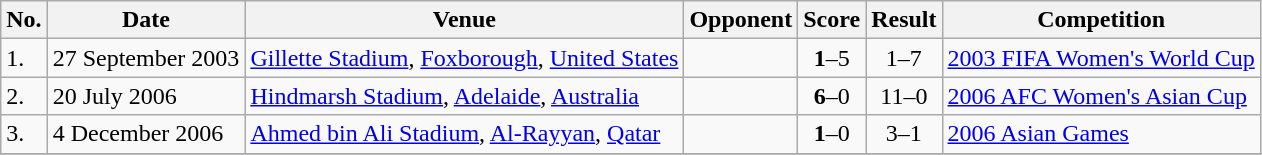<table class="wikitable">
<tr>
<th>No.</th>
<th>Date</th>
<th>Venue</th>
<th>Opponent</th>
<th>Score</th>
<th>Result</th>
<th>Competition</th>
</tr>
<tr>
<td>1.</td>
<td>27 September 2003</td>
<td><a href='#'>Gillette Stadium</a>, <a href='#'>Foxborough</a>, <a href='#'>United States</a></td>
<td></td>
<td align=center><strong>1</strong>–5</td>
<td align=center>1–7</td>
<td><a href='#'>2003 FIFA Women's World Cup</a></td>
</tr>
<tr>
<td>2.</td>
<td>20 July 2006</td>
<td><a href='#'>Hindmarsh Stadium</a>, <a href='#'>Adelaide</a>, <a href='#'>Australia</a></td>
<td></td>
<td align=center><strong>6</strong>–0</td>
<td align=center>11–0</td>
<td><a href='#'>2006 AFC Women's Asian Cup</a></td>
</tr>
<tr>
<td>3.</td>
<td>4 December 2006</td>
<td><a href='#'>Ahmed bin Ali Stadium</a>, <a href='#'>Al-Rayyan</a>, <a href='#'>Qatar</a></td>
<td></td>
<td align=center><strong>1</strong>–0</td>
<td align=center>3–1</td>
<td><a href='#'>2006 Asian Games</a></td>
</tr>
<tr>
</tr>
</table>
